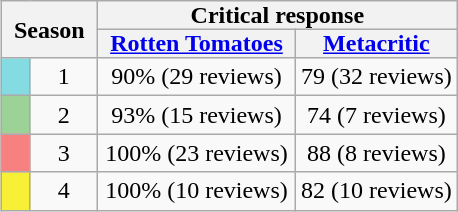<table class="wikitable plainrowheaders" style="float: right;text-align:center;">
<tr>
<th scope="col" style="padding:0 8px;" colspan="2" rowspan="2">Season</th>
<th scope="col" style="padding:0 8px;" colspan="2">Critical response</th>
</tr>
<tr>
<th scope="col" style="padding:0 8px;"><a href='#'>Rotten Tomatoes</a></th>
<th scope="col" style="padding:0 8px;"><a href='#'>Metacritic</a></th>
</tr>
<tr>
<th scope="row" style="width:12px; background:#84DBE2;"></th>
<td>1</td>
<td>90% (29 reviews)</td>
<td>79 (32 reviews)</td>
</tr>
<tr>
<th scope="row" style="width:12px; background:#9CD298;"></th>
<td>2</td>
<td>93% (15 reviews)</td>
<td>74 (7 reviews)</td>
</tr>
<tr>
<th scope="row" style="width:12px; background:#F78181;"></th>
<td>3</td>
<td>100% (23 reviews)</td>
<td>88 (8 reviews)</td>
</tr>
<tr>
<th scope="row" style="width:12px; background:#F8F035;"></th>
<td>4</td>
<td>100% (10 reviews)</td>
<td>82 (10 reviews)</td>
</tr>
</table>
